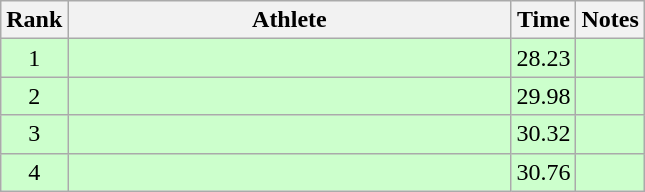<table class="wikitable" style="text-align:center">
<tr>
<th>Rank</th>
<th Style="width:18em">Athlete</th>
<th>Time</th>
<th>Notes</th>
</tr>
<tr style="background:#cfc">
<td>1</td>
<td style="text-align:left"></td>
<td>28.23</td>
<td></td>
</tr>
<tr style="background:#cfc">
<td>2</td>
<td style="text-align:left"></td>
<td>29.98</td>
<td></td>
</tr>
<tr style="background:#cfc">
<td>3</td>
<td style="text-align:left"></td>
<td>30.32</td>
<td></td>
</tr>
<tr style="background:#cfc">
<td>4</td>
<td style="text-align:left"></td>
<td>30.76</td>
<td></td>
</tr>
</table>
